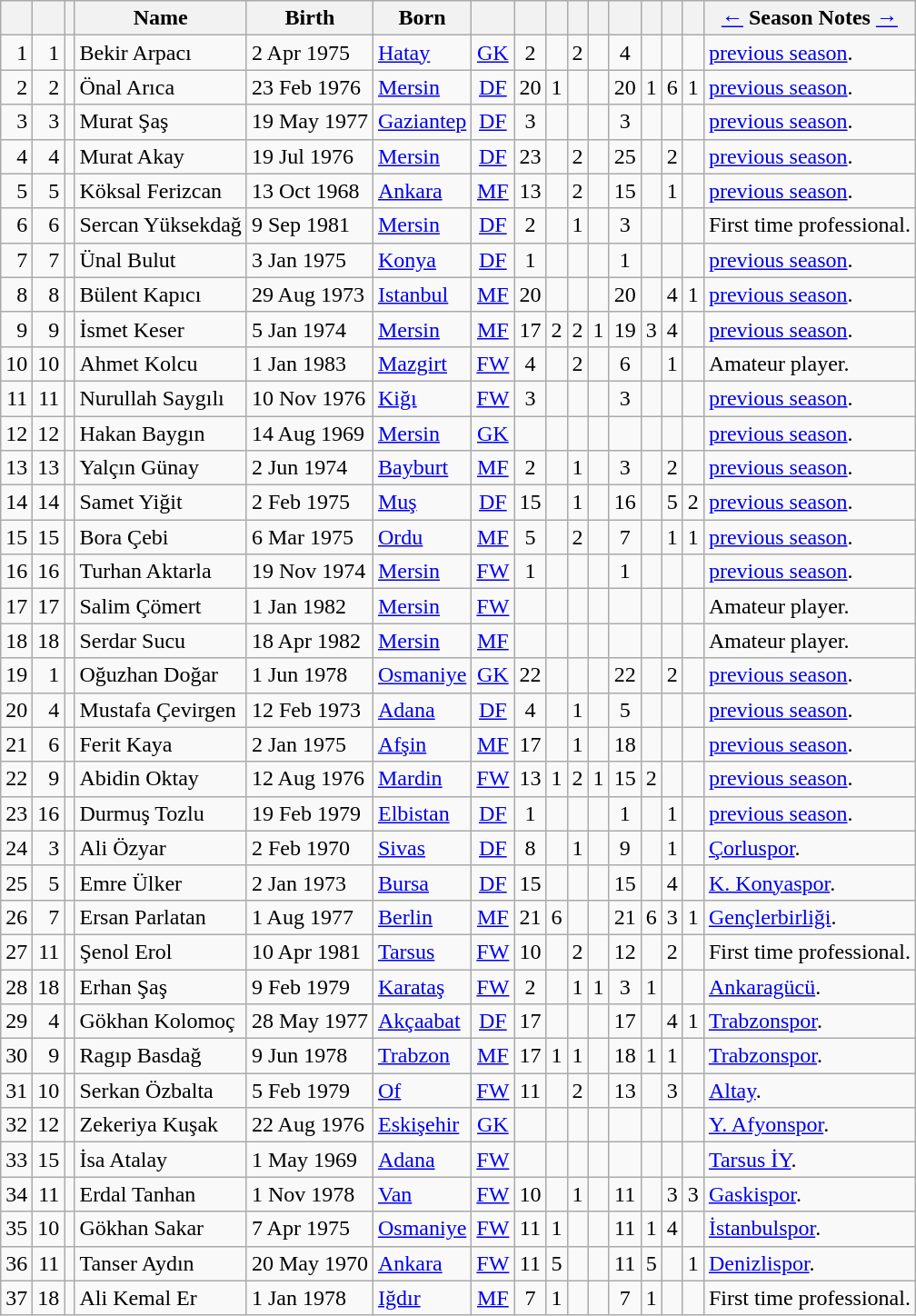<table class="wikitable sortable">
<tr>
<th></th>
<th></th>
<th></th>
<th>Name</th>
<th>Birth</th>
<th>Born</th>
<th></th>
<th></th>
<th></th>
<th></th>
<th></th>
<th></th>
<th></th>
<th></th>
<th></th>
<th><a href='#'>←</a> Season Notes <a href='#'>→</a></th>
</tr>
<tr>
<td align="right">1</td>
<td align="right">1</td>
<td></td>
<td>Bekir Arpacı</td>
<td>2 Apr 1975</td>
<td><a href='#'>Hatay</a></td>
<td align="center"><a href='#'>GK</a></td>
<td align="center">2</td>
<td></td>
<td align="center">2</td>
<td></td>
<td align="center">4</td>
<td></td>
<td></td>
<td></td>
<td> <a href='#'>previous season</a>.</td>
</tr>
<tr>
<td align="right">2</td>
<td align="right">2</td>
<td></td>
<td>Önal Arıca</td>
<td>23 Feb 1976</td>
<td><a href='#'>Mersin</a></td>
<td align="center"><a href='#'>DF</a></td>
<td align="center">20</td>
<td align="center">1</td>
<td></td>
<td></td>
<td align="center">20</td>
<td align="center">1</td>
<td align="center">6</td>
<td align="center">1</td>
<td> <a href='#'>previous season</a>.</td>
</tr>
<tr>
<td align="right">3</td>
<td align="right">3</td>
<td></td>
<td>Murat Şaş</td>
<td>19 May 1977</td>
<td><a href='#'>Gaziantep</a></td>
<td align="center"><a href='#'>DF</a></td>
<td align="center">3</td>
<td></td>
<td></td>
<td></td>
<td align="center">3</td>
<td></td>
<td></td>
<td></td>
<td> <a href='#'>previous season</a>.</td>
</tr>
<tr>
<td align="right">4</td>
<td align="right">4</td>
<td></td>
<td>Murat Akay</td>
<td>19 Jul 1976</td>
<td><a href='#'>Mersin</a></td>
<td align="center"><a href='#'>DF</a></td>
<td align="center">23</td>
<td></td>
<td align="center">2</td>
<td></td>
<td align="center">25</td>
<td></td>
<td align="center">2</td>
<td></td>
<td> <a href='#'>previous season</a>.</td>
</tr>
<tr>
<td align="right">5</td>
<td align="right">5</td>
<td></td>
<td>Köksal Ferizcan</td>
<td>13 Oct 1968</td>
<td><a href='#'>Ankara</a></td>
<td align="center"><a href='#'>MF</a></td>
<td align="center">13</td>
<td></td>
<td align="center">2</td>
<td></td>
<td align="center">15</td>
<td></td>
<td align="center">1</td>
<td></td>
<td> <a href='#'>previous season</a>.</td>
</tr>
<tr>
<td align="right">6</td>
<td align="right">6</td>
<td></td>
<td>Sercan Yüksekdağ</td>
<td>9 Sep 1981</td>
<td><a href='#'>Mersin</a></td>
<td align="center"><a href='#'>DF</a></td>
<td align="center">2</td>
<td></td>
<td align="center">1</td>
<td></td>
<td align="center">3</td>
<td></td>
<td></td>
<td></td>
<td>First time professional.</td>
</tr>
<tr>
<td align="right">7</td>
<td align="right">7</td>
<td></td>
<td>Ünal Bulut</td>
<td>3 Jan 1975</td>
<td><a href='#'>Konya</a></td>
<td align="center"><a href='#'>DF</a></td>
<td align="center">1</td>
<td></td>
<td></td>
<td></td>
<td align="center">1</td>
<td></td>
<td></td>
<td></td>
<td> <a href='#'>previous season</a>.</td>
</tr>
<tr>
<td align="right">8</td>
<td align="right">8</td>
<td></td>
<td>Bülent Kapıcı</td>
<td>29 Aug 1973</td>
<td><a href='#'>Istanbul</a></td>
<td align="center"><a href='#'>MF</a></td>
<td align="center">20</td>
<td></td>
<td></td>
<td></td>
<td align="center">20</td>
<td></td>
<td align="center">4</td>
<td align="center">1</td>
<td> <a href='#'>previous season</a>.</td>
</tr>
<tr>
<td align="right">9</td>
<td align="right">9</td>
<td></td>
<td>İsmet Keser</td>
<td>5 Jan 1974</td>
<td><a href='#'>Mersin</a></td>
<td align="center"><a href='#'>MF</a></td>
<td align="center">17</td>
<td align="center">2</td>
<td align="center">2</td>
<td align="center">1</td>
<td align="center">19</td>
<td align="center">3</td>
<td align="center">4</td>
<td></td>
<td> <a href='#'>previous season</a>.</td>
</tr>
<tr>
<td align="right">10</td>
<td align="right">10</td>
<td></td>
<td>Ahmet Kolcu</td>
<td>1 Jan 1983</td>
<td><a href='#'>Mazgirt</a></td>
<td align="center"><a href='#'>FW</a></td>
<td align="center">4</td>
<td></td>
<td align="center">2</td>
<td></td>
<td align="center">6</td>
<td></td>
<td align="center">1</td>
<td></td>
<td>Amateur player.</td>
</tr>
<tr>
<td align="right">11</td>
<td align="right">11</td>
<td></td>
<td>Nurullah Saygılı</td>
<td>10 Nov 1976</td>
<td><a href='#'>Kiğı</a></td>
<td align="center"><a href='#'>FW</a></td>
<td align="center">3</td>
<td></td>
<td></td>
<td></td>
<td align="center">3</td>
<td></td>
<td></td>
<td></td>
<td> <a href='#'>previous season</a>.</td>
</tr>
<tr>
<td align="right">12</td>
<td align="right">12</td>
<td></td>
<td>Hakan Baygın</td>
<td>14 Aug 1969</td>
<td><a href='#'>Mersin</a></td>
<td align="center"><a href='#'>GK</a></td>
<td></td>
<td></td>
<td></td>
<td></td>
<td></td>
<td></td>
<td></td>
<td></td>
<td> <a href='#'>previous season</a>.</td>
</tr>
<tr>
<td align="right">13</td>
<td align="right">13</td>
<td></td>
<td>Yalçın Günay</td>
<td>2 Jun 1974</td>
<td><a href='#'>Bayburt</a></td>
<td align="center"><a href='#'>MF</a></td>
<td align="center">2</td>
<td></td>
<td align="center">1</td>
<td></td>
<td align="center">3</td>
<td></td>
<td align="center">2</td>
<td></td>
<td> <a href='#'>previous season</a>.</td>
</tr>
<tr>
<td align="right">14</td>
<td align="right">14</td>
<td></td>
<td>Samet Yiğit</td>
<td>2 Feb 1975</td>
<td><a href='#'>Muş</a></td>
<td align="center"><a href='#'>DF</a></td>
<td align="center">15</td>
<td></td>
<td align="center">1</td>
<td></td>
<td align="center">16</td>
<td></td>
<td align="center">5</td>
<td align="center">2</td>
<td> <a href='#'>previous season</a>.</td>
</tr>
<tr>
<td align="right">15</td>
<td align="right">15</td>
<td></td>
<td>Bora Çebi</td>
<td>6 Mar 1975</td>
<td><a href='#'>Ordu</a></td>
<td align="center"><a href='#'>MF</a></td>
<td align="center">5</td>
<td></td>
<td align="center">2</td>
<td></td>
<td align="center">7</td>
<td></td>
<td align="center">1</td>
<td align="center">1</td>
<td> <a href='#'>previous season</a>.</td>
</tr>
<tr>
<td align="right">16</td>
<td align="right">16</td>
<td></td>
<td>Turhan Aktarla</td>
<td>19 Nov 1974</td>
<td><a href='#'>Mersin</a></td>
<td align="center"><a href='#'>FW</a></td>
<td align="center">1</td>
<td></td>
<td></td>
<td></td>
<td align="center">1</td>
<td></td>
<td></td>
<td></td>
<td> <a href='#'>previous season</a>.</td>
</tr>
<tr>
<td align="right">17</td>
<td align="right">17</td>
<td></td>
<td>Salim Çömert</td>
<td>1 Jan 1982</td>
<td><a href='#'>Mersin</a></td>
<td align="center"><a href='#'>FW</a></td>
<td></td>
<td></td>
<td></td>
<td></td>
<td></td>
<td></td>
<td></td>
<td></td>
<td>Amateur player.</td>
</tr>
<tr>
<td align="right">18</td>
<td align="right">18</td>
<td></td>
<td>Serdar Sucu</td>
<td>18 Apr 1982</td>
<td><a href='#'>Mersin</a></td>
<td align="center"><a href='#'>MF</a></td>
<td></td>
<td></td>
<td></td>
<td></td>
<td></td>
<td></td>
<td></td>
<td></td>
<td>Amateur player.</td>
</tr>
<tr>
<td align="right">19</td>
<td align="right">1</td>
<td></td>
<td>Oğuzhan Doğar</td>
<td>1 Jun 1978</td>
<td><a href='#'>Osmaniye</a></td>
<td align="center"><a href='#'>GK</a></td>
<td align="center">22</td>
<td></td>
<td></td>
<td></td>
<td align="center">22</td>
<td></td>
<td align="center">2</td>
<td></td>
<td> <a href='#'>previous season</a>.</td>
</tr>
<tr>
<td align="right">20</td>
<td align="right">4</td>
<td></td>
<td>Mustafa Çevirgen</td>
<td>12 Feb 1973</td>
<td><a href='#'>Adana</a></td>
<td align="center"><a href='#'>DF</a></td>
<td align="center">4</td>
<td></td>
<td align="center">1</td>
<td></td>
<td align="center">5</td>
<td></td>
<td></td>
<td></td>
<td> <a href='#'>previous season</a>.</td>
</tr>
<tr>
<td align="right">21</td>
<td align="right">6</td>
<td></td>
<td>Ferit Kaya</td>
<td>2 Jan 1975</td>
<td><a href='#'>Afşin</a></td>
<td align="center"><a href='#'>MF</a></td>
<td align="center">17</td>
<td></td>
<td align="center">1</td>
<td></td>
<td align="center">18</td>
<td></td>
<td></td>
<td></td>
<td> <a href='#'>previous season</a>.</td>
</tr>
<tr>
<td align="right">22</td>
<td align="right">9</td>
<td></td>
<td>Abidin Oktay</td>
<td>12 Aug 1976</td>
<td><a href='#'>Mardin</a></td>
<td align="center"><a href='#'>FW</a></td>
<td align="center">13</td>
<td align="center">1</td>
<td align="center">2</td>
<td align="center">1</td>
<td align="center">15</td>
<td align="center">2</td>
<td></td>
<td></td>
<td> <a href='#'>previous season</a>.</td>
</tr>
<tr>
<td align="right">23</td>
<td align="right">16</td>
<td></td>
<td>Durmuş Tozlu</td>
<td>19 Feb 1979</td>
<td><a href='#'>Elbistan</a></td>
<td align="center"><a href='#'>DF</a></td>
<td align="center">1</td>
<td></td>
<td></td>
<td></td>
<td align="center">1</td>
<td></td>
<td align="center">1</td>
<td></td>
<td> <a href='#'>previous season</a>.</td>
</tr>
<tr>
<td align="right">24</td>
<td align="right">3</td>
<td></td>
<td>Ali Özyar</td>
<td>2 Feb 1970</td>
<td><a href='#'>Sivas</a></td>
<td align="center"><a href='#'>DF</a></td>
<td align="center">8</td>
<td></td>
<td align="center">1</td>
<td></td>
<td align="center">9</td>
<td></td>
<td align="center">1</td>
<td></td>
<td> <a href='#'>Çorluspor</a>.</td>
</tr>
<tr>
<td align="right">25</td>
<td align="right">5</td>
<td></td>
<td>Emre Ülker</td>
<td>2 Jan 1973</td>
<td><a href='#'>Bursa</a></td>
<td align="center"><a href='#'>DF</a></td>
<td align="center">15</td>
<td></td>
<td></td>
<td></td>
<td align="center">15</td>
<td></td>
<td align="center">4</td>
<td></td>
<td> <a href='#'>K. Konyaspor</a>.</td>
</tr>
<tr>
<td align="right">26</td>
<td align="right">7</td>
<td></td>
<td>Ersan Parlatan</td>
<td>1 Aug 1977</td>
<td><a href='#'>Berlin</a></td>
<td align="center"><a href='#'>MF</a></td>
<td align="center">21</td>
<td align="center">6</td>
<td></td>
<td></td>
<td align="center">21</td>
<td align="center">6</td>
<td align="center">3</td>
<td align="center">1</td>
<td> <a href='#'>Gençlerbirliği</a>.</td>
</tr>
<tr>
<td align="right">27</td>
<td align="right">11</td>
<td></td>
<td>Şenol Erol</td>
<td>10 Apr 1981</td>
<td><a href='#'>Tarsus</a></td>
<td align="center"><a href='#'>FW</a></td>
<td align="center">10</td>
<td></td>
<td align="center">2</td>
<td></td>
<td align="center">12</td>
<td></td>
<td align="center">2</td>
<td></td>
<td>First time professional.</td>
</tr>
<tr>
<td align="right">28</td>
<td align="right">18</td>
<td></td>
<td>Erhan Şaş</td>
<td>9 Feb 1979</td>
<td><a href='#'>Karataş</a></td>
<td align="center"><a href='#'>FW</a></td>
<td align="center">2</td>
<td></td>
<td align="center">1</td>
<td align="center">1</td>
<td align="center">3</td>
<td align="center">1</td>
<td></td>
<td></td>
<td> <a href='#'>Ankaragücü</a>.</td>
</tr>
<tr>
<td align="right">29</td>
<td align="right">4</td>
<td></td>
<td>Gökhan Kolomoç</td>
<td>28 May 1977</td>
<td><a href='#'>Akçaabat</a></td>
<td align="center"><a href='#'>DF</a></td>
<td align="center">17</td>
<td></td>
<td></td>
<td></td>
<td align="center">17</td>
<td></td>
<td align="center">4</td>
<td align="center">1</td>
<td> <a href='#'>Trabzonspor</a>.</td>
</tr>
<tr>
<td align="right">30</td>
<td align="right">9</td>
<td></td>
<td>Ragıp Basdağ</td>
<td>9 Jun 1978</td>
<td><a href='#'>Trabzon</a></td>
<td align="center"><a href='#'>MF</a></td>
<td align="center">17</td>
<td align="center">1</td>
<td align="center">1</td>
<td></td>
<td align="center">18</td>
<td align="center">1</td>
<td align="center">1</td>
<td></td>
<td> <a href='#'>Trabzonspor</a>.</td>
</tr>
<tr>
<td align="right">31</td>
<td align="right">10</td>
<td></td>
<td>Serkan Özbalta</td>
<td>5 Feb 1979</td>
<td><a href='#'>Of</a></td>
<td align="center"><a href='#'>FW</a></td>
<td align="center">11</td>
<td></td>
<td align="center">2</td>
<td></td>
<td align="center">13</td>
<td></td>
<td align="center">3</td>
<td></td>
<td> <a href='#'>Altay</a>.</td>
</tr>
<tr>
<td align="right">32</td>
<td align="right">12</td>
<td></td>
<td>Zekeriya Kuşak</td>
<td>22 Aug 1976</td>
<td><a href='#'>Eskişehir</a></td>
<td align="center"><a href='#'>GK</a></td>
<td></td>
<td></td>
<td></td>
<td></td>
<td></td>
<td></td>
<td></td>
<td></td>
<td> <a href='#'>Y. Afyonspor</a>.</td>
</tr>
<tr>
<td align="right">33</td>
<td align="right">15</td>
<td></td>
<td>İsa Atalay</td>
<td>1 May 1969</td>
<td><a href='#'>Adana</a></td>
<td align="center"><a href='#'>FW</a></td>
<td></td>
<td></td>
<td></td>
<td></td>
<td></td>
<td></td>
<td></td>
<td></td>
<td> <a href='#'>Tarsus İY</a>.</td>
</tr>
<tr>
<td align="right">34</td>
<td align="right">11</td>
<td></td>
<td>Erdal Tanhan</td>
<td>1 Nov 1978</td>
<td><a href='#'>Van</a></td>
<td align="center"><a href='#'>FW</a></td>
<td align="center">10</td>
<td></td>
<td align="center">1</td>
<td></td>
<td align="center">11</td>
<td></td>
<td align="center">3</td>
<td align="center">3</td>
<td> <a href='#'>Gaskispor</a>.</td>
</tr>
<tr>
<td align="right">35</td>
<td align="right">10</td>
<td></td>
<td>Gökhan Sakar</td>
<td>7 Apr 1975</td>
<td><a href='#'>Osmaniye</a></td>
<td align="center"><a href='#'>FW</a></td>
<td align="center">11</td>
<td align="center">1</td>
<td></td>
<td></td>
<td align="center">11</td>
<td align="center">1</td>
<td align="center">4</td>
<td></td>
<td> <a href='#'>İstanbulspor</a>.</td>
</tr>
<tr>
<td align="right">36</td>
<td align="right">11</td>
<td></td>
<td>Tanser Aydın</td>
<td>20 May 1970</td>
<td><a href='#'>Ankara</a></td>
<td align="center"><a href='#'>FW</a></td>
<td align="center">11</td>
<td align="center">5</td>
<td></td>
<td></td>
<td align="center">11</td>
<td align="center">5</td>
<td></td>
<td align="center">1</td>
<td> <a href='#'>Denizlispor</a>.</td>
</tr>
<tr>
<td align="right">37</td>
<td align="right">18</td>
<td></td>
<td>Ali Kemal Er</td>
<td>1 Jan 1978</td>
<td><a href='#'>Iğdır</a></td>
<td align="center"><a href='#'>MF</a></td>
<td align="center">7</td>
<td align="center">1</td>
<td></td>
<td></td>
<td align="center">7</td>
<td align="center">1</td>
<td></td>
<td></td>
<td>First time professional.</td>
</tr>
</table>
